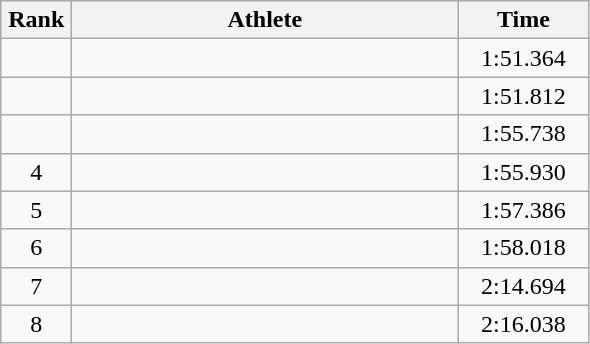<table class=wikitable style="text-align:center">
<tr>
<th width=40>Rank</th>
<th width=250>Athlete</th>
<th width=80>Time</th>
</tr>
<tr>
<td></td>
<td align=left></td>
<td>1:51.364</td>
</tr>
<tr>
<td></td>
<td align=left></td>
<td>1:51.812</td>
</tr>
<tr>
<td></td>
<td align=left></td>
<td>1:55.738</td>
</tr>
<tr>
<td>4</td>
<td align=left></td>
<td>1:55.930</td>
</tr>
<tr>
<td>5</td>
<td align=left></td>
<td>1:57.386</td>
</tr>
<tr>
<td>6</td>
<td align=left></td>
<td>1:58.018</td>
</tr>
<tr>
<td>7</td>
<td align=left></td>
<td>2:14.694</td>
</tr>
<tr>
<td>8</td>
<td align=left></td>
<td>2:16.038</td>
</tr>
</table>
